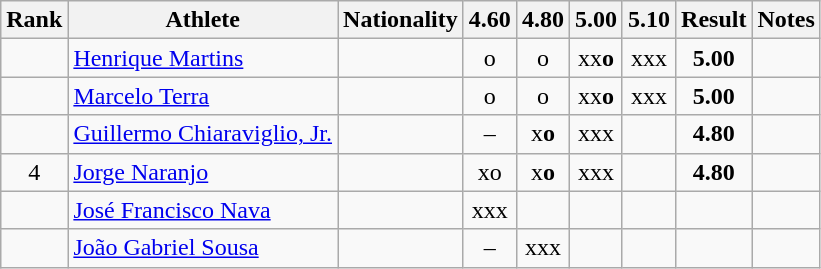<table class="wikitable sortable" style="text-align:center">
<tr>
<th>Rank</th>
<th>Athlete</th>
<th>Nationality</th>
<th>4.60</th>
<th>4.80</th>
<th>5.00</th>
<th>5.10</th>
<th>Result</th>
<th>Notes</th>
</tr>
<tr>
<td></td>
<td align="left"><a href='#'>Henrique Martins</a></td>
<td align=left></td>
<td>o</td>
<td>o</td>
<td>xx<strong>o</strong></td>
<td>xxx</td>
<td><strong>5.00</strong></td>
<td></td>
</tr>
<tr>
<td></td>
<td align="left"><a href='#'>Marcelo Terra</a></td>
<td align=left></td>
<td>o</td>
<td>o</td>
<td>xx<strong>o</strong></td>
<td>xxx</td>
<td><strong>5.00</strong></td>
<td></td>
</tr>
<tr>
<td></td>
<td align="left"><a href='#'>Guillermo Chiaraviglio, Jr.</a></td>
<td align=left></td>
<td>–</td>
<td>x<strong>o</strong></td>
<td>xxx</td>
<td></td>
<td><strong>4.80</strong></td>
<td></td>
</tr>
<tr>
<td>4</td>
<td align="left"><a href='#'>Jorge Naranjo</a></td>
<td align=left></td>
<td>xo</td>
<td>x<strong>o</strong></td>
<td>xxx</td>
<td></td>
<td><strong>4.80</strong></td>
<td></td>
</tr>
<tr>
<td></td>
<td align="left"><a href='#'>José Francisco Nava</a></td>
<td align=left></td>
<td>xxx</td>
<td></td>
<td></td>
<td></td>
<td><strong></strong></td>
<td></td>
</tr>
<tr>
<td></td>
<td align="left"><a href='#'>João Gabriel Sousa</a></td>
<td align=left></td>
<td>–</td>
<td>xxx</td>
<td></td>
<td></td>
<td><strong></strong></td>
<td></td>
</tr>
</table>
